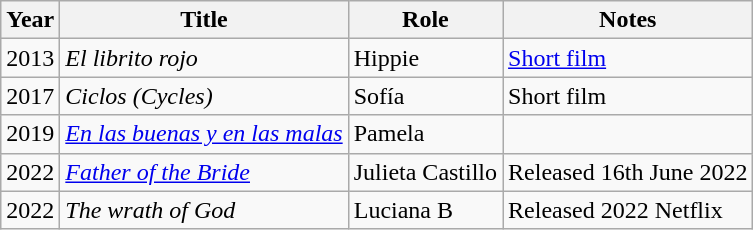<table class="wikitable sortable">
<tr>
<th>Year</th>
<th>Title</th>
<th>Role</th>
<th>Notes</th>
</tr>
<tr>
<td>2013</td>
<td><em>El librito rojo</em></td>
<td>Hippie</td>
<td><a href='#'>Short film</a></td>
</tr>
<tr>
<td>2017</td>
<td><em>Ciclos (Cycles)</em></td>
<td>Sofía</td>
<td>Short film</td>
</tr>
<tr>
<td>2019</td>
<td><em><a href='#'>En las buenas y en las malas</a></em></td>
<td>Pamela</td>
<td></td>
</tr>
<tr>
<td>2022</td>
<td><em><a href='#'>Father of the Bride</a></em></td>
<td>Julieta Castillo</td>
<td>Released 16th June 2022</td>
</tr>
<tr>
<td>2022</td>
<td><em>The wrath of God</em></td>
<td>Luciana B</td>
<td>Released 2022 Netflix</td>
</tr>
</table>
